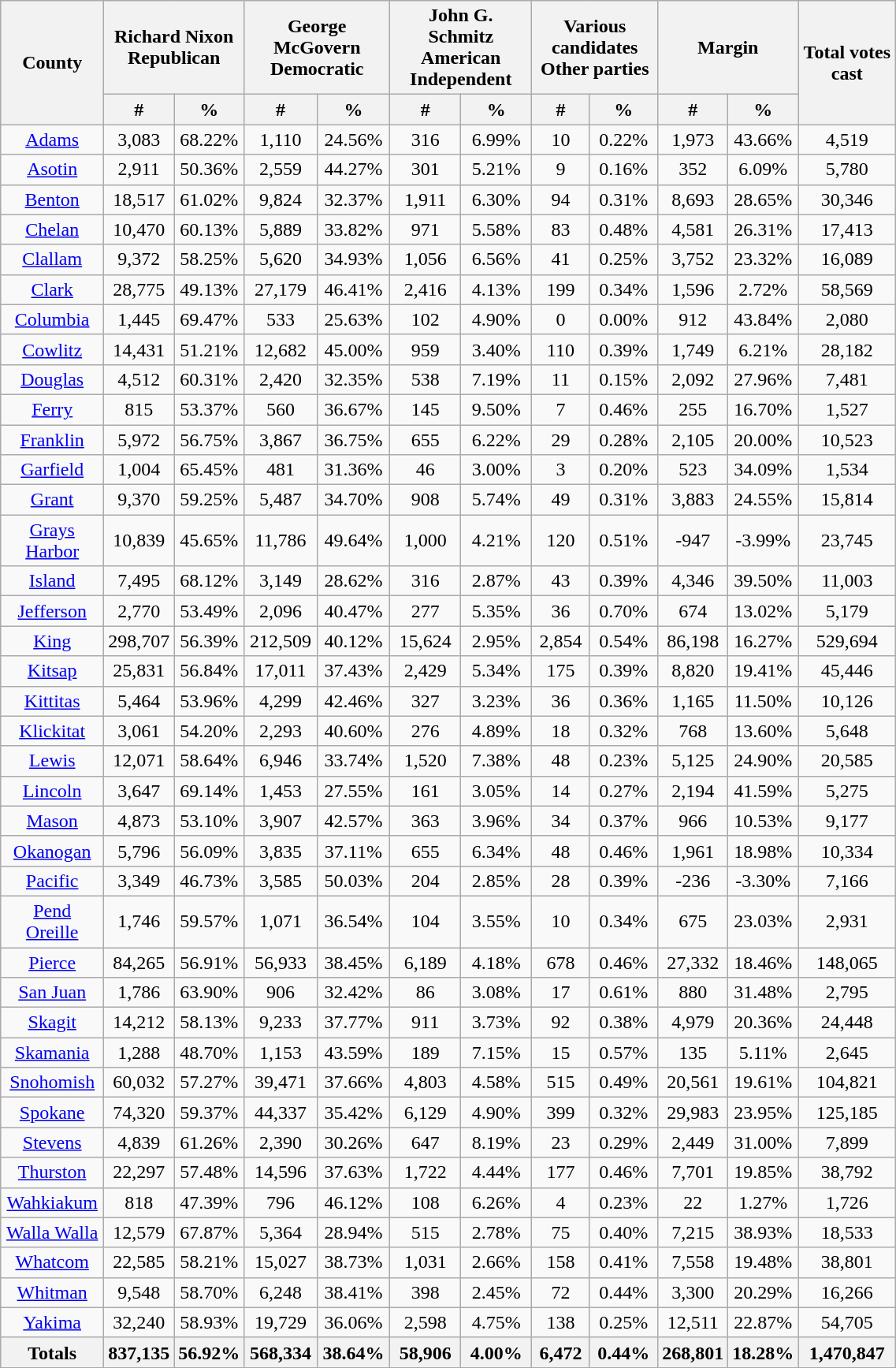<table width="60%" class="wikitable sortable">
<tr>
<th rowspan="2">County</th>
<th colspan="2">Richard Nixon<br>Republican</th>
<th colspan="2">George McGovern<br>Democratic</th>
<th colspan="2">John G. Schmitz<br>American Independent</th>
<th colspan="2">Various candidates<br>Other parties</th>
<th colspan="2">Margin</th>
<th rowspan="2">Total votes cast</th>
</tr>
<tr>
<th style="text-align:center;" data-sort-type="number">#</th>
<th style="text-align:center;" data-sort-type="number">%</th>
<th style="text-align:center;" data-sort-type="number">#</th>
<th style="text-align:center;" data-sort-type="number">%</th>
<th style="text-align:center;" data-sort-type="number">#</th>
<th style="text-align:center;" data-sort-type="number">%</th>
<th style="text-align:center;" data-sort-type="number">#</th>
<th style="text-align:center;" data-sort-type="number">%</th>
<th style="text-align:center;" data-sort-type="number">#</th>
<th style="text-align:center;" data-sort-type="number">%</th>
</tr>
<tr style="text-align:center;">
<td><a href='#'>Adams</a></td>
<td>3,083</td>
<td>68.22%</td>
<td>1,110</td>
<td>24.56%</td>
<td>316</td>
<td>6.99%</td>
<td>10</td>
<td>0.22%</td>
<td>1,973</td>
<td>43.66%</td>
<td>4,519</td>
</tr>
<tr style="text-align:center;">
<td><a href='#'>Asotin</a></td>
<td>2,911</td>
<td>50.36%</td>
<td>2,559</td>
<td>44.27%</td>
<td>301</td>
<td>5.21%</td>
<td>9</td>
<td>0.16%</td>
<td>352</td>
<td>6.09%</td>
<td>5,780</td>
</tr>
<tr style="text-align:center;">
<td><a href='#'>Benton</a></td>
<td>18,517</td>
<td>61.02%</td>
<td>9,824</td>
<td>32.37%</td>
<td>1,911</td>
<td>6.30%</td>
<td>94</td>
<td>0.31%</td>
<td>8,693</td>
<td>28.65%</td>
<td>30,346</td>
</tr>
<tr style="text-align:center;">
<td><a href='#'>Chelan</a></td>
<td>10,470</td>
<td>60.13%</td>
<td>5,889</td>
<td>33.82%</td>
<td>971</td>
<td>5.58%</td>
<td>83</td>
<td>0.48%</td>
<td>4,581</td>
<td>26.31%</td>
<td>17,413</td>
</tr>
<tr style="text-align:center;">
<td><a href='#'>Clallam</a></td>
<td>9,372</td>
<td>58.25%</td>
<td>5,620</td>
<td>34.93%</td>
<td>1,056</td>
<td>6.56%</td>
<td>41</td>
<td>0.25%</td>
<td>3,752</td>
<td>23.32%</td>
<td>16,089</td>
</tr>
<tr style="text-align:center;">
<td><a href='#'>Clark</a></td>
<td>28,775</td>
<td>49.13%</td>
<td>27,179</td>
<td>46.41%</td>
<td>2,416</td>
<td>4.13%</td>
<td>199</td>
<td>0.34%</td>
<td>1,596</td>
<td>2.72%</td>
<td>58,569</td>
</tr>
<tr style="text-align:center;">
<td><a href='#'>Columbia</a></td>
<td>1,445</td>
<td>69.47%</td>
<td>533</td>
<td>25.63%</td>
<td>102</td>
<td>4.90%</td>
<td>0</td>
<td>0.00%</td>
<td>912</td>
<td>43.84%</td>
<td>2,080</td>
</tr>
<tr style="text-align:center;">
<td><a href='#'>Cowlitz</a></td>
<td>14,431</td>
<td>51.21%</td>
<td>12,682</td>
<td>45.00%</td>
<td>959</td>
<td>3.40%</td>
<td>110</td>
<td>0.39%</td>
<td>1,749</td>
<td>6.21%</td>
<td>28,182</td>
</tr>
<tr style="text-align:center;">
<td><a href='#'>Douglas</a></td>
<td>4,512</td>
<td>60.31%</td>
<td>2,420</td>
<td>32.35%</td>
<td>538</td>
<td>7.19%</td>
<td>11</td>
<td>0.15%</td>
<td>2,092</td>
<td>27.96%</td>
<td>7,481</td>
</tr>
<tr style="text-align:center;">
<td><a href='#'>Ferry</a></td>
<td>815</td>
<td>53.37%</td>
<td>560</td>
<td>36.67%</td>
<td>145</td>
<td>9.50%</td>
<td>7</td>
<td>0.46%</td>
<td>255</td>
<td>16.70%</td>
<td>1,527</td>
</tr>
<tr style="text-align:center;">
<td><a href='#'>Franklin</a></td>
<td>5,972</td>
<td>56.75%</td>
<td>3,867</td>
<td>36.75%</td>
<td>655</td>
<td>6.22%</td>
<td>29</td>
<td>0.28%</td>
<td>2,105</td>
<td>20.00%</td>
<td>10,523</td>
</tr>
<tr style="text-align:center;">
<td><a href='#'>Garfield</a></td>
<td>1,004</td>
<td>65.45%</td>
<td>481</td>
<td>31.36%</td>
<td>46</td>
<td>3.00%</td>
<td>3</td>
<td>0.20%</td>
<td>523</td>
<td>34.09%</td>
<td>1,534</td>
</tr>
<tr style="text-align:center;">
<td><a href='#'>Grant</a></td>
<td>9,370</td>
<td>59.25%</td>
<td>5,487</td>
<td>34.70%</td>
<td>908</td>
<td>5.74%</td>
<td>49</td>
<td>0.31%</td>
<td>3,883</td>
<td>24.55%</td>
<td>15,814</td>
</tr>
<tr style="text-align:center;">
<td><a href='#'>Grays Harbor</a></td>
<td>10,839</td>
<td>45.65%</td>
<td>11,786</td>
<td>49.64%</td>
<td>1,000</td>
<td>4.21%</td>
<td>120</td>
<td>0.51%</td>
<td>-947</td>
<td>-3.99%</td>
<td>23,745</td>
</tr>
<tr style="text-align:center;">
<td><a href='#'>Island</a></td>
<td>7,495</td>
<td>68.12%</td>
<td>3,149</td>
<td>28.62%</td>
<td>316</td>
<td>2.87%</td>
<td>43</td>
<td>0.39%</td>
<td>4,346</td>
<td>39.50%</td>
<td>11,003</td>
</tr>
<tr style="text-align:center;">
<td><a href='#'>Jefferson</a></td>
<td>2,770</td>
<td>53.49%</td>
<td>2,096</td>
<td>40.47%</td>
<td>277</td>
<td>5.35%</td>
<td>36</td>
<td>0.70%</td>
<td>674</td>
<td>13.02%</td>
<td>5,179</td>
</tr>
<tr style="text-align:center;">
<td><a href='#'>King</a></td>
<td>298,707</td>
<td>56.39%</td>
<td>212,509</td>
<td>40.12%</td>
<td>15,624</td>
<td>2.95%</td>
<td>2,854</td>
<td>0.54%</td>
<td>86,198</td>
<td>16.27%</td>
<td>529,694</td>
</tr>
<tr style="text-align:center;">
<td><a href='#'>Kitsap</a></td>
<td>25,831</td>
<td>56.84%</td>
<td>17,011</td>
<td>37.43%</td>
<td>2,429</td>
<td>5.34%</td>
<td>175</td>
<td>0.39%</td>
<td>8,820</td>
<td>19.41%</td>
<td>45,446</td>
</tr>
<tr style="text-align:center;">
<td><a href='#'>Kittitas</a></td>
<td>5,464</td>
<td>53.96%</td>
<td>4,299</td>
<td>42.46%</td>
<td>327</td>
<td>3.23%</td>
<td>36</td>
<td>0.36%</td>
<td>1,165</td>
<td>11.50%</td>
<td>10,126</td>
</tr>
<tr style="text-align:center;">
<td><a href='#'>Klickitat</a></td>
<td>3,061</td>
<td>54.20%</td>
<td>2,293</td>
<td>40.60%</td>
<td>276</td>
<td>4.89%</td>
<td>18</td>
<td>0.32%</td>
<td>768</td>
<td>13.60%</td>
<td>5,648</td>
</tr>
<tr style="text-align:center;">
<td><a href='#'>Lewis</a></td>
<td>12,071</td>
<td>58.64%</td>
<td>6,946</td>
<td>33.74%</td>
<td>1,520</td>
<td>7.38%</td>
<td>48</td>
<td>0.23%</td>
<td>5,125</td>
<td>24.90%</td>
<td>20,585</td>
</tr>
<tr style="text-align:center;">
<td><a href='#'>Lincoln</a></td>
<td>3,647</td>
<td>69.14%</td>
<td>1,453</td>
<td>27.55%</td>
<td>161</td>
<td>3.05%</td>
<td>14</td>
<td>0.27%</td>
<td>2,194</td>
<td>41.59%</td>
<td>5,275</td>
</tr>
<tr style="text-align:center;">
<td><a href='#'>Mason</a></td>
<td>4,873</td>
<td>53.10%</td>
<td>3,907</td>
<td>42.57%</td>
<td>363</td>
<td>3.96%</td>
<td>34</td>
<td>0.37%</td>
<td>966</td>
<td>10.53%</td>
<td>9,177</td>
</tr>
<tr style="text-align:center;">
<td><a href='#'>Okanogan</a></td>
<td>5,796</td>
<td>56.09%</td>
<td>3,835</td>
<td>37.11%</td>
<td>655</td>
<td>6.34%</td>
<td>48</td>
<td>0.46%</td>
<td>1,961</td>
<td>18.98%</td>
<td>10,334</td>
</tr>
<tr style="text-align:center;">
<td><a href='#'>Pacific</a></td>
<td>3,349</td>
<td>46.73%</td>
<td>3,585</td>
<td>50.03%</td>
<td>204</td>
<td>2.85%</td>
<td>28</td>
<td>0.39%</td>
<td>-236</td>
<td>-3.30%</td>
<td>7,166</td>
</tr>
<tr style="text-align:center;">
<td><a href='#'>Pend Oreille</a></td>
<td>1,746</td>
<td>59.57%</td>
<td>1,071</td>
<td>36.54%</td>
<td>104</td>
<td>3.55%</td>
<td>10</td>
<td>0.34%</td>
<td>675</td>
<td>23.03%</td>
<td>2,931</td>
</tr>
<tr style="text-align:center;">
<td><a href='#'>Pierce</a></td>
<td>84,265</td>
<td>56.91%</td>
<td>56,933</td>
<td>38.45%</td>
<td>6,189</td>
<td>4.18%</td>
<td>678</td>
<td>0.46%</td>
<td>27,332</td>
<td>18.46%</td>
<td>148,065</td>
</tr>
<tr style="text-align:center;">
<td><a href='#'>San Juan</a></td>
<td>1,786</td>
<td>63.90%</td>
<td>906</td>
<td>32.42%</td>
<td>86</td>
<td>3.08%</td>
<td>17</td>
<td>0.61%</td>
<td>880</td>
<td>31.48%</td>
<td>2,795</td>
</tr>
<tr style="text-align:center;">
<td><a href='#'>Skagit</a></td>
<td>14,212</td>
<td>58.13%</td>
<td>9,233</td>
<td>37.77%</td>
<td>911</td>
<td>3.73%</td>
<td>92</td>
<td>0.38%</td>
<td>4,979</td>
<td>20.36%</td>
<td>24,448</td>
</tr>
<tr style="text-align:center;">
<td><a href='#'>Skamania</a></td>
<td>1,288</td>
<td>48.70%</td>
<td>1,153</td>
<td>43.59%</td>
<td>189</td>
<td>7.15%</td>
<td>15</td>
<td>0.57%</td>
<td>135</td>
<td>5.11%</td>
<td>2,645</td>
</tr>
<tr style="text-align:center;">
<td><a href='#'>Snohomish</a></td>
<td>60,032</td>
<td>57.27%</td>
<td>39,471</td>
<td>37.66%</td>
<td>4,803</td>
<td>4.58%</td>
<td>515</td>
<td>0.49%</td>
<td>20,561</td>
<td>19.61%</td>
<td>104,821</td>
</tr>
<tr style="text-align:center;">
<td><a href='#'>Spokane</a></td>
<td>74,320</td>
<td>59.37%</td>
<td>44,337</td>
<td>35.42%</td>
<td>6,129</td>
<td>4.90%</td>
<td>399</td>
<td>0.32%</td>
<td>29,983</td>
<td>23.95%</td>
<td>125,185</td>
</tr>
<tr style="text-align:center;">
<td><a href='#'>Stevens</a></td>
<td>4,839</td>
<td>61.26%</td>
<td>2,390</td>
<td>30.26%</td>
<td>647</td>
<td>8.19%</td>
<td>23</td>
<td>0.29%</td>
<td>2,449</td>
<td>31.00%</td>
<td>7,899</td>
</tr>
<tr style="text-align:center;">
<td><a href='#'>Thurston</a></td>
<td>22,297</td>
<td>57.48%</td>
<td>14,596</td>
<td>37.63%</td>
<td>1,722</td>
<td>4.44%</td>
<td>177</td>
<td>0.46%</td>
<td>7,701</td>
<td>19.85%</td>
<td>38,792</td>
</tr>
<tr style="text-align:center;">
<td><a href='#'>Wahkiakum</a></td>
<td>818</td>
<td>47.39%</td>
<td>796</td>
<td>46.12%</td>
<td>108</td>
<td>6.26%</td>
<td>4</td>
<td>0.23%</td>
<td>22</td>
<td>1.27%</td>
<td>1,726</td>
</tr>
<tr style="text-align:center;">
<td><a href='#'>Walla Walla</a></td>
<td>12,579</td>
<td>67.87%</td>
<td>5,364</td>
<td>28.94%</td>
<td>515</td>
<td>2.78%</td>
<td>75</td>
<td>0.40%</td>
<td>7,215</td>
<td>38.93%</td>
<td>18,533</td>
</tr>
<tr style="text-align:center;">
<td><a href='#'>Whatcom</a></td>
<td>22,585</td>
<td>58.21%</td>
<td>15,027</td>
<td>38.73%</td>
<td>1,031</td>
<td>2.66%</td>
<td>158</td>
<td>0.41%</td>
<td>7,558</td>
<td>19.48%</td>
<td>38,801</td>
</tr>
<tr style="text-align:center;">
<td><a href='#'>Whitman</a></td>
<td>9,548</td>
<td>58.70%</td>
<td>6,248</td>
<td>38.41%</td>
<td>398</td>
<td>2.45%</td>
<td>72</td>
<td>0.44%</td>
<td>3,300</td>
<td>20.29%</td>
<td>16,266</td>
</tr>
<tr style="text-align:center;">
<td><a href='#'>Yakima</a></td>
<td>32,240</td>
<td>58.93%</td>
<td>19,729</td>
<td>36.06%</td>
<td>2,598</td>
<td>4.75%</td>
<td>138</td>
<td>0.25%</td>
<td>12,511</td>
<td>22.87%</td>
<td>54,705</td>
</tr>
<tr>
<th>Totals</th>
<th>837,135</th>
<th>56.92%</th>
<th>568,334</th>
<th>38.64%</th>
<th>58,906</th>
<th>4.00%</th>
<th>6,472</th>
<th>0.44%</th>
<th>268,801</th>
<th>18.28%</th>
<th>1,470,847</th>
</tr>
</table>
